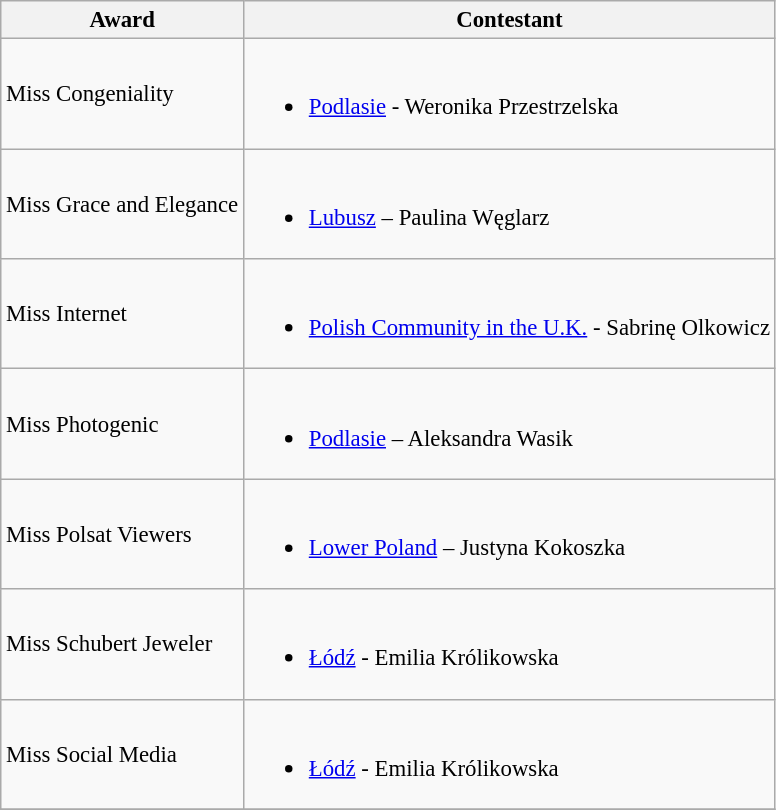<table class="wikitable unsortable" style="font-size:95%;">
<tr>
<th>Award</th>
<th>Contestant</th>
</tr>
<tr>
<td>Miss Congeniality</td>
<td><br><ul><li><a href='#'>Podlasie</a> - Weronika Przestrzelska</li></ul></td>
</tr>
<tr>
<td>Miss Grace and Elegance</td>
<td><br><ul><li><a href='#'>Lubusz</a> – Paulina Węglarz</li></ul></td>
</tr>
<tr>
<td>Miss Internet</td>
<td><br><ul><li><a href='#'>Polish Community in the U.K.</a> - Sabrinę Olkowicz</li></ul></td>
</tr>
<tr>
<td>Miss Photogenic</td>
<td><br><ul><li><a href='#'>Podlasie</a> – Aleksandra Wasik</li></ul></td>
</tr>
<tr>
<td>Miss Polsat Viewers</td>
<td><br><ul><li><a href='#'>Lower Poland</a> – Justyna Kokoszka</li></ul></td>
</tr>
<tr>
<td>Miss Schubert Jeweler</td>
<td><br><ul><li><a href='#'>Łódź</a> - Emilia Królikowska</li></ul></td>
</tr>
<tr>
<td>Miss Social Media</td>
<td><br><ul><li><a href='#'>Łódź</a> - Emilia Królikowska</li></ul></td>
</tr>
<tr>
</tr>
</table>
